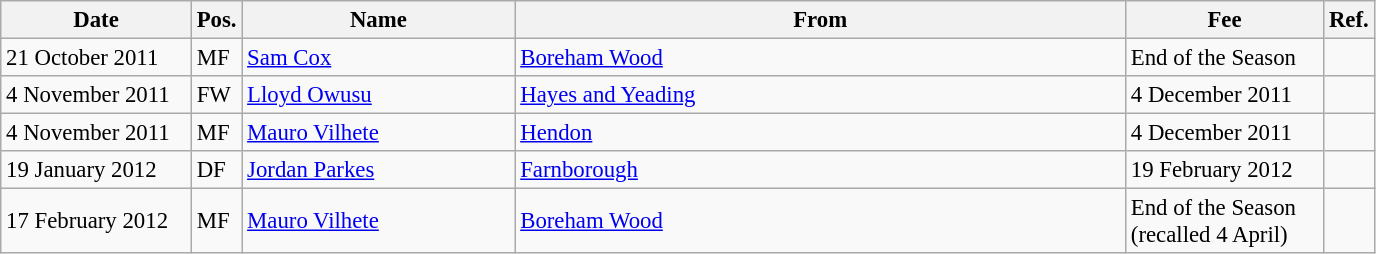<table class="wikitable" style="font-size:95%;">
<tr>
<th style="width:120px;">Date</th>
<th style="width:25px;">Pos.</th>
<th style="width:175px;">Name</th>
<th style="width:400px;">From</th>
<th style="width:125px;">Fee</th>
<th style="width:25px;">Ref.</th>
</tr>
<tr>
<td>21 October 2011</td>
<td>MF</td>
<td> <a href='#'>Sam Cox</a></td>
<td> <a href='#'>Boreham Wood</a></td>
<td>End of the Season</td>
<td></td>
</tr>
<tr>
<td>4 November 2011</td>
<td>FW</td>
<td> <a href='#'>Lloyd Owusu</a></td>
<td> <a href='#'>Hayes and Yeading</a></td>
<td>4 December 2011</td>
<td></td>
</tr>
<tr>
<td>4 November 2011</td>
<td>MF</td>
<td> <a href='#'>Mauro Vilhete</a></td>
<td> <a href='#'>Hendon</a></td>
<td>4 December 2011</td>
<td></td>
</tr>
<tr>
<td>19 January 2012</td>
<td>DF</td>
<td> <a href='#'>Jordan Parkes</a></td>
<td> <a href='#'>Farnborough</a></td>
<td>19 February 2012</td>
<td></td>
</tr>
<tr>
<td>17 February 2012</td>
<td>MF</td>
<td> <a href='#'>Mauro Vilhete</a></td>
<td> <a href='#'>Boreham Wood</a></td>
<td>End of the Season (recalled 4 April)</td>
<td></td>
</tr>
</table>
